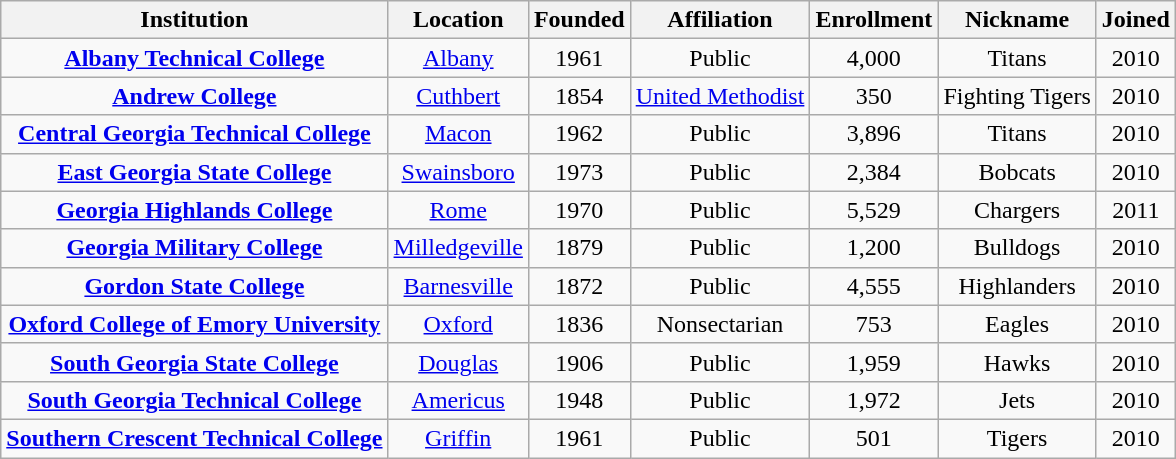<table class="wikitable sortable" style="text-align:center;">
<tr>
<th>Institution</th>
<th>Location</th>
<th>Founded</th>
<th>Affiliation</th>
<th>Enrollment</th>
<th>Nickname</th>
<th>Joined</th>
</tr>
<tr>
<td><strong><a href='#'>Albany Technical College</a></strong></td>
<td><a href='#'>Albany</a></td>
<td>1961</td>
<td>Public</td>
<td>4,000</td>
<td>Titans</td>
<td>2010</td>
</tr>
<tr>
<td><strong><a href='#'>Andrew College</a></strong></td>
<td><a href='#'>Cuthbert</a></td>
<td>1854</td>
<td><a href='#'>United Methodist</a></td>
<td>350</td>
<td>Fighting Tigers</td>
<td>2010</td>
</tr>
<tr>
<td><strong><a href='#'>Central Georgia Technical College</a></strong></td>
<td><a href='#'>Macon</a></td>
<td>1962</td>
<td>Public</td>
<td>3,896</td>
<td>Titans</td>
<td>2010</td>
</tr>
<tr>
<td><strong><a href='#'>East Georgia State College</a></strong></td>
<td><a href='#'>Swainsboro</a></td>
<td>1973</td>
<td>Public</td>
<td>2,384</td>
<td>Bobcats</td>
<td>2010</td>
</tr>
<tr>
<td><strong><a href='#'>Georgia Highlands College</a></strong></td>
<td><a href='#'>Rome</a></td>
<td>1970</td>
<td>Public</td>
<td>5,529</td>
<td>Chargers</td>
<td>2011</td>
</tr>
<tr>
<td><strong><a href='#'>Georgia Military College</a></strong></td>
<td><a href='#'>Milledgeville</a></td>
<td>1879</td>
<td>Public</td>
<td>1,200</td>
<td>Bulldogs</td>
<td>2010</td>
</tr>
<tr>
<td><strong><a href='#'>Gordon State College</a></strong></td>
<td><a href='#'>Barnesville</a></td>
<td>1872</td>
<td>Public</td>
<td>4,555</td>
<td>Highlanders</td>
<td>2010</td>
</tr>
<tr>
<td><strong><a href='#'>Oxford College of Emory University</a></strong></td>
<td><a href='#'>Oxford</a></td>
<td>1836</td>
<td>Nonsectarian</td>
<td>753</td>
<td>Eagles</td>
<td>2010</td>
</tr>
<tr>
<td><strong><a href='#'>South Georgia State College</a></strong></td>
<td><a href='#'>Douglas</a></td>
<td>1906</td>
<td>Public</td>
<td>1,959</td>
<td>Hawks</td>
<td>2010</td>
</tr>
<tr>
<td><strong><a href='#'>South Georgia Technical College</a></strong></td>
<td><a href='#'>Americus</a></td>
<td>1948</td>
<td>Public</td>
<td>1,972</td>
<td>Jets</td>
<td>2010</td>
</tr>
<tr>
<td><strong><a href='#'>Southern Crescent Technical College</a></strong></td>
<td><a href='#'>Griffin</a></td>
<td>1961</td>
<td>Public</td>
<td>501</td>
<td>Tigers</td>
<td>2010</td>
</tr>
</table>
